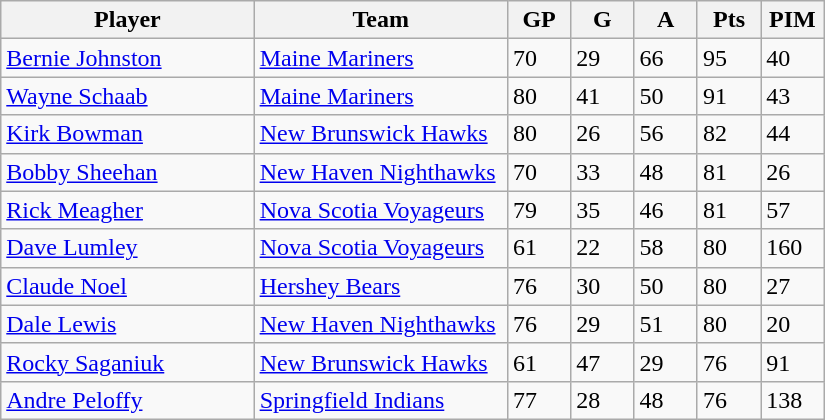<table class="wikitable">
<tr>
<th bgcolor="#DDDDFF" width="30%">Player</th>
<th bgcolor="#DDDDFF" width="30%">Team</th>
<th bgcolor="#DDDDFF" width="7.5%">GP</th>
<th bgcolor="#DDDDFF" width="7.5%">G</th>
<th bgcolor="#DDDDFF" width="7.5%">A</th>
<th bgcolor="#DDDDFF" width="7.5%">Pts</th>
<th bgcolor="#DDDDFF" width="7.5%">PIM</th>
</tr>
<tr>
<td><a href='#'>Bernie Johnston</a></td>
<td><a href='#'>Maine Mariners</a></td>
<td>70</td>
<td>29</td>
<td>66</td>
<td>95</td>
<td>40</td>
</tr>
<tr>
<td><a href='#'>Wayne Schaab</a></td>
<td><a href='#'>Maine Mariners</a></td>
<td>80</td>
<td>41</td>
<td>50</td>
<td>91</td>
<td>43</td>
</tr>
<tr>
<td><a href='#'>Kirk Bowman</a></td>
<td><a href='#'>New Brunswick Hawks</a></td>
<td>80</td>
<td>26</td>
<td>56</td>
<td>82</td>
<td>44</td>
</tr>
<tr>
<td><a href='#'>Bobby Sheehan</a></td>
<td><a href='#'>New Haven Nighthawks</a></td>
<td>70</td>
<td>33</td>
<td>48</td>
<td>81</td>
<td>26</td>
</tr>
<tr>
<td><a href='#'>Rick Meagher</a></td>
<td><a href='#'>Nova Scotia Voyageurs</a></td>
<td>79</td>
<td>35</td>
<td>46</td>
<td>81</td>
<td>57</td>
</tr>
<tr>
<td><a href='#'>Dave Lumley</a></td>
<td><a href='#'>Nova Scotia Voyageurs</a></td>
<td>61</td>
<td>22</td>
<td>58</td>
<td>80</td>
<td>160</td>
</tr>
<tr>
<td><a href='#'>Claude Noel</a></td>
<td><a href='#'>Hershey Bears</a></td>
<td>76</td>
<td>30</td>
<td>50</td>
<td>80</td>
<td>27</td>
</tr>
<tr>
<td><a href='#'>Dale Lewis</a></td>
<td><a href='#'>New Haven Nighthawks</a></td>
<td>76</td>
<td>29</td>
<td>51</td>
<td>80</td>
<td>20</td>
</tr>
<tr>
<td><a href='#'>Rocky Saganiuk</a></td>
<td><a href='#'>New Brunswick Hawks</a></td>
<td>61</td>
<td>47</td>
<td>29</td>
<td>76</td>
<td>91</td>
</tr>
<tr>
<td><a href='#'>Andre Peloffy</a></td>
<td><a href='#'>Springfield Indians</a></td>
<td>77</td>
<td>28</td>
<td>48</td>
<td>76</td>
<td>138</td>
</tr>
</table>
